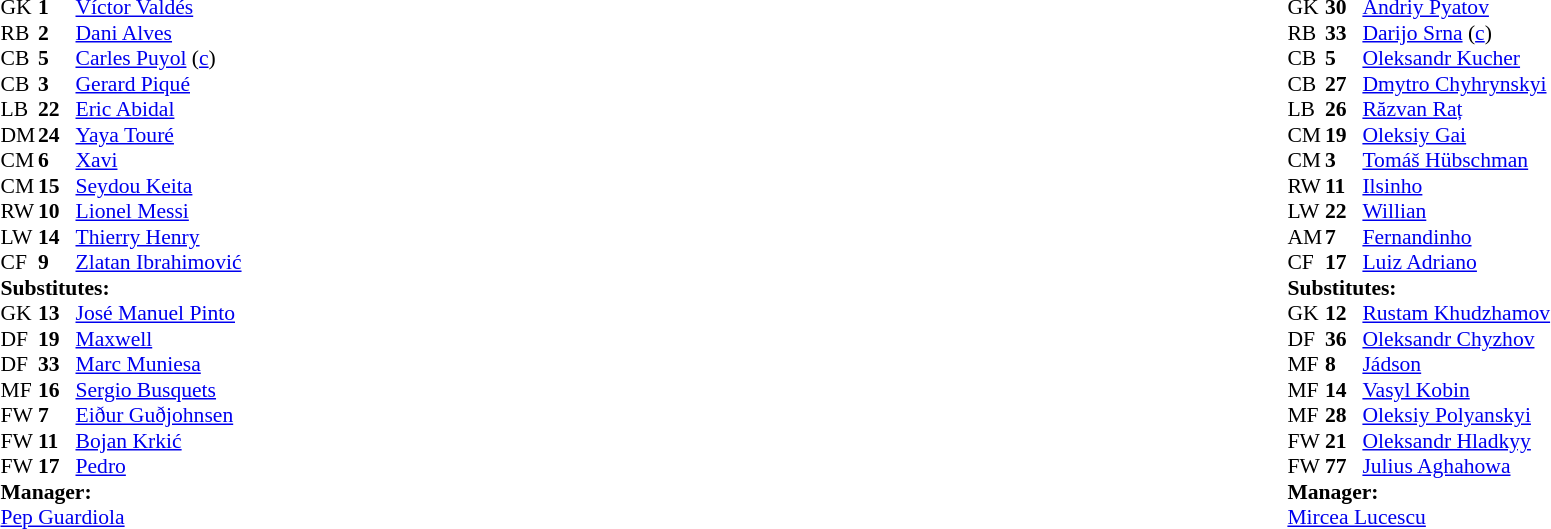<table width="100%">
<tr>
<td valign="top" width="50%"><br><table style="font-size: 90%" cellspacing="0" cellpadding="0">
<tr>
<td colspan="4"></td>
</tr>
<tr>
<th width=25></th>
<th width=25></th>
</tr>
<tr>
<td>GK</td>
<td><strong>1</strong></td>
<td> <a href='#'>Víctor Valdés</a></td>
</tr>
<tr>
<td>RB</td>
<td><strong>2</strong></td>
<td> <a href='#'>Dani Alves</a></td>
</tr>
<tr>
<td>CB</td>
<td><strong>5</strong></td>
<td> <a href='#'>Carles Puyol</a> (<a href='#'>c</a>)</td>
</tr>
<tr>
<td>CB</td>
<td><strong>3</strong></td>
<td> <a href='#'>Gerard Piqué</a></td>
</tr>
<tr>
<td>LB</td>
<td><strong>22</strong></td>
<td> <a href='#'>Eric Abidal</a></td>
</tr>
<tr>
<td>DM</td>
<td><strong>24</strong></td>
<td> <a href='#'>Yaya Touré</a></td>
<td></td>
<td></td>
</tr>
<tr>
<td>CM</td>
<td><strong>6</strong></td>
<td> <a href='#'>Xavi</a></td>
</tr>
<tr>
<td>CM</td>
<td><strong>15</strong></td>
<td> <a href='#'>Seydou Keita</a></td>
</tr>
<tr>
<td>RW</td>
<td><strong>10</strong></td>
<td> <a href='#'>Lionel Messi</a></td>
<td></td>
</tr>
<tr>
<td>LW</td>
<td><strong>14</strong></td>
<td> <a href='#'>Thierry Henry</a></td>
<td></td>
<td></td>
</tr>
<tr>
<td>CF</td>
<td><strong>9</strong></td>
<td> <a href='#'>Zlatan Ibrahimović</a></td>
<td></td>
<td></td>
</tr>
<tr>
<td colspan=3><strong>Substitutes:</strong></td>
</tr>
<tr>
<td>GK</td>
<td><strong>13</strong></td>
<td> <a href='#'>José Manuel Pinto</a></td>
</tr>
<tr>
<td>DF</td>
<td><strong>19</strong></td>
<td> <a href='#'>Maxwell</a></td>
</tr>
<tr>
<td>DF</td>
<td><strong>33</strong></td>
<td> <a href='#'>Marc Muniesa</a></td>
</tr>
<tr>
<td>MF</td>
<td><strong>16</strong></td>
<td> <a href='#'>Sergio Busquets</a></td>
<td></td>
<td></td>
</tr>
<tr>
<td>FW</td>
<td><strong>7</strong></td>
<td> <a href='#'>Eiður Guðjohnsen</a></td>
</tr>
<tr>
<td>FW</td>
<td><strong>11</strong></td>
<td> <a href='#'>Bojan Krkić</a></td>
<td></td>
<td></td>
</tr>
<tr>
<td>FW</td>
<td><strong>17</strong></td>
<td> <a href='#'>Pedro</a></td>
<td></td>
<td></td>
</tr>
<tr>
<td colspan=3><strong>Manager:</strong></td>
</tr>
<tr>
<td colspan=4> <a href='#'>Pep Guardiola</a></td>
</tr>
</table>
</td>
<td valign="top"></td>
<td valign="top" width="50%"><br><table style="font-size: 90%" cellspacing="0" cellpadding="0" align=center>
<tr>
<td colspan="4"></td>
</tr>
<tr>
<th width=25></th>
<th width=25></th>
</tr>
<tr>
<td>GK</td>
<td><strong>30</strong></td>
<td> <a href='#'>Andriy Pyatov</a></td>
</tr>
<tr>
<td>RB</td>
<td><strong>33</strong></td>
<td> <a href='#'>Darijo Srna</a> (<a href='#'>c</a>)</td>
<td></td>
</tr>
<tr>
<td>CB</td>
<td><strong>5</strong></td>
<td> <a href='#'>Oleksandr Kucher</a></td>
<td></td>
</tr>
<tr>
<td>CB</td>
<td><strong>27</strong></td>
<td> <a href='#'>Dmytro Chyhrynskyi</a></td>
</tr>
<tr>
<td>LB</td>
<td><strong>26</strong></td>
<td> <a href='#'>Răzvan Raț</a></td>
</tr>
<tr>
<td>CM</td>
<td><strong>19</strong></td>
<td> <a href='#'>Oleksiy Gai</a></td>
<td></td>
<td></td>
</tr>
<tr>
<td>CM</td>
<td><strong>3</strong></td>
<td> <a href='#'>Tomáš Hübschman</a></td>
</tr>
<tr>
<td>RW</td>
<td><strong>11</strong></td>
<td> <a href='#'>Ilsinho</a></td>
<td></td>
</tr>
<tr>
<td>LW</td>
<td><strong>22</strong></td>
<td> <a href='#'>Willian</a></td>
<td></td>
<td></td>
</tr>
<tr>
<td>AM</td>
<td><strong>7</strong></td>
<td> <a href='#'>Fernandinho</a></td>
<td></td>
<td></td>
</tr>
<tr>
<td>CF</td>
<td><strong>17</strong></td>
<td> <a href='#'>Luiz Adriano</a></td>
</tr>
<tr>
<td colspan=3><strong>Substitutes:</strong></td>
</tr>
<tr>
<td>GK</td>
<td><strong>12</strong></td>
<td> <a href='#'>Rustam Khudzhamov</a></td>
</tr>
<tr>
<td>DF</td>
<td><strong>36</strong></td>
<td> <a href='#'>Oleksandr Chyzhov</a></td>
</tr>
<tr>
<td>MF</td>
<td><strong>8</strong></td>
<td> <a href='#'>Jádson</a></td>
<td></td>
<td></td>
</tr>
<tr>
<td>MF</td>
<td><strong>14</strong></td>
<td> <a href='#'>Vasyl Kobin</a></td>
<td></td>
<td></td>
</tr>
<tr>
<td>MF</td>
<td><strong>28</strong></td>
<td> <a href='#'>Oleksiy Polyanskyi</a></td>
</tr>
<tr>
<td>FW</td>
<td><strong>21</strong></td>
<td> <a href='#'>Oleksandr Hladkyy</a></td>
</tr>
<tr>
<td>FW</td>
<td><strong>77</strong></td>
<td> <a href='#'>Julius Aghahowa</a></td>
<td></td>
<td></td>
</tr>
<tr>
<td colspan=3><strong>Manager:</strong></td>
</tr>
<tr>
<td colspan=4> <a href='#'>Mircea Lucescu</a></td>
</tr>
</table>
</td>
</tr>
</table>
